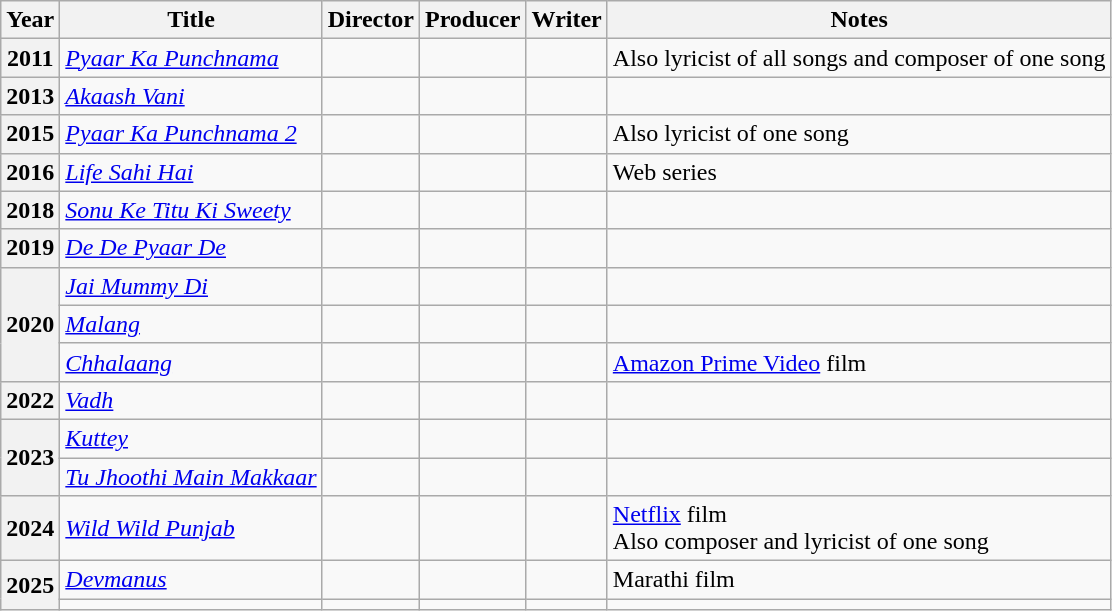<table class="wikitable plainrowheaders sortable">
<tr>
<th scope="col">Year</th>
<th scope="col">Title</th>
<th scope="col">Director</th>
<th scope="col">Producer</th>
<th scope="col">Writer</th>
<th scope="col" class="unsortable">Notes</th>
</tr>
<tr>
<th scope="row">2011</th>
<td><em><a href='#'>Pyaar Ka Punchnama</a></em></td>
<td></td>
<td></td>
<td></td>
<td>Also lyricist of all songs and composer of one song</td>
</tr>
<tr>
<th scope="row">2013</th>
<td><em><a href='#'>Akaash Vani</a></em></td>
<td></td>
<td></td>
<td></td>
<td></td>
</tr>
<tr>
<th scope="row">2015</th>
<td><em><a href='#'>Pyaar Ka Punchnama 2</a></em></td>
<td></td>
<td></td>
<td></td>
<td>Also lyricist of one song</td>
</tr>
<tr>
<th scope="row">2016</th>
<td><em><a href='#'>Life Sahi Hai</a></em></td>
<td></td>
<td></td>
<td></td>
<td>Web series</td>
</tr>
<tr>
<th scope="row">2018</th>
<td><em><a href='#'>Sonu Ke Titu Ki Sweety</a></em></td>
<td></td>
<td></td>
<td></td>
<td></td>
</tr>
<tr>
<th scope="row">2019</th>
<td><em><a href='#'>De De Pyaar De</a></em></td>
<td></td>
<td></td>
<td></td>
<td></td>
</tr>
<tr>
<th scope="row" rowspan="3">2020</th>
<td><em><a href='#'>Jai Mummy Di</a></em></td>
<td></td>
<td></td>
<td></td>
<td></td>
</tr>
<tr>
<td><em><a href='#'>Malang</a></em></td>
<td></td>
<td></td>
<td></td>
<td></td>
</tr>
<tr>
<td><em><a href='#'>Chhalaang</a></em></td>
<td></td>
<td></td>
<td></td>
<td><a href='#'>Amazon Prime Video</a> film</td>
</tr>
<tr>
<th scope="row">2022</th>
<td><em><a href='#'>Vadh</a></em></td>
<td></td>
<td></td>
<td></td>
<td></td>
</tr>
<tr>
<th scope="row"  rowspan="2">2023</th>
<td><em><a href='#'>Kuttey</a></em></td>
<td></td>
<td></td>
<td></td>
<td></td>
</tr>
<tr>
<td><em><a href='#'>Tu Jhoothi Main Makkaar</a></em></td>
<td></td>
<td></td>
<td></td>
<td></td>
</tr>
<tr>
<th scope="row">2024</th>
<td><em><a href='#'>Wild Wild Punjab</a></em></td>
<td></td>
<td></td>
<td></td>
<td><a href='#'>Netflix</a> film<br>Also composer and lyricist of one song</td>
</tr>
<tr>
<th rowspan="2" scope="row">2025</th>
<td><em><a href='#'>Devmanus</a></em></td>
<td></td>
<td></td>
<td></td>
<td>Marathi film</td>
</tr>
<tr>
<td></td>
<td></td>
<td></td>
<td></td>
<td></td>
</tr>
</table>
